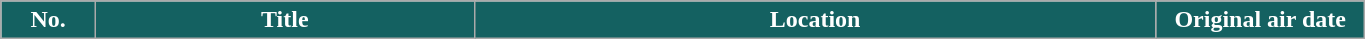<table class="wikitable plainrowheaders"  style="width:72%;">
<tr>
<th scope="col" style="background:#146161; color:#fff; width:5%;">No.</th>
<th scope="col" style="background:#146161; color:#fff; width:20%;">Title</th>
<th scope="col" style="background:#146161; color:#fff; width:36%;">Location</th>
<th scope="col" style="background:#146161; color:#fff; width:11%;">Original air date<br>






</th>
</tr>
</table>
